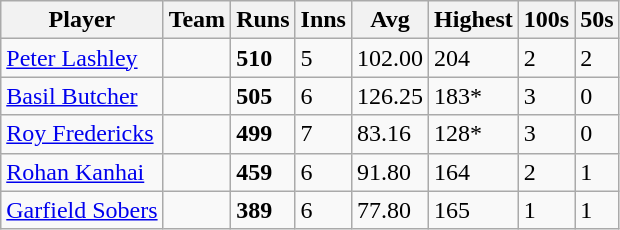<table class="wikitable">
<tr>
<th>Player</th>
<th>Team</th>
<th>Runs</th>
<th>Inns</th>
<th>Avg</th>
<th>Highest</th>
<th>100s</th>
<th>50s</th>
</tr>
<tr>
<td><a href='#'>Peter Lashley</a></td>
<td></td>
<td><strong>510</strong></td>
<td>5</td>
<td>102.00</td>
<td>204</td>
<td>2</td>
<td>2</td>
</tr>
<tr>
<td><a href='#'>Basil Butcher</a></td>
<td></td>
<td><strong>505</strong></td>
<td>6</td>
<td>126.25</td>
<td>183*</td>
<td>3</td>
<td>0</td>
</tr>
<tr>
<td><a href='#'>Roy Fredericks</a></td>
<td></td>
<td><strong>499</strong></td>
<td>7</td>
<td>83.16</td>
<td>128*</td>
<td>3</td>
<td>0</td>
</tr>
<tr>
<td><a href='#'>Rohan Kanhai</a></td>
<td></td>
<td><strong>459</strong></td>
<td>6</td>
<td>91.80</td>
<td>164</td>
<td>2</td>
<td>1</td>
</tr>
<tr>
<td><a href='#'>Garfield Sobers</a></td>
<td></td>
<td><strong>389</strong></td>
<td>6</td>
<td>77.80</td>
<td>165</td>
<td>1</td>
<td>1</td>
</tr>
</table>
